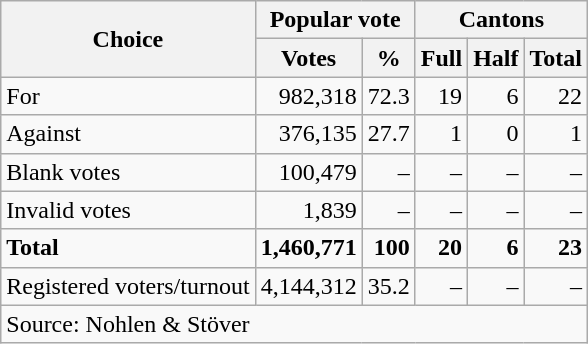<table class=wikitable style=text-align:right>
<tr>
<th rowspan=2>Choice</th>
<th colspan=2>Popular vote</th>
<th colspan=3>Cantons</th>
</tr>
<tr>
<th>Votes</th>
<th>%</th>
<th>Full</th>
<th>Half</th>
<th>Total</th>
</tr>
<tr>
<td align=left>For</td>
<td>982,318</td>
<td>72.3</td>
<td>19</td>
<td>6</td>
<td>22</td>
</tr>
<tr>
<td align=left>Against</td>
<td>376,135</td>
<td>27.7</td>
<td>1</td>
<td>0</td>
<td>1</td>
</tr>
<tr>
<td align=left>Blank votes</td>
<td>100,479</td>
<td>–</td>
<td>–</td>
<td>–</td>
<td>–</td>
</tr>
<tr>
<td align=left>Invalid votes</td>
<td>1,839</td>
<td>–</td>
<td>–</td>
<td>–</td>
<td>–</td>
</tr>
<tr>
<td align=left><strong>Total</strong></td>
<td><strong>1,460,771</strong></td>
<td><strong>100</strong></td>
<td><strong>20</strong></td>
<td><strong>6</strong></td>
<td><strong>23</strong></td>
</tr>
<tr>
<td align=left>Registered voters/turnout</td>
<td>4,144,312</td>
<td>35.2</td>
<td>–</td>
<td>–</td>
<td>–</td>
</tr>
<tr>
<td align=left colspan=11>Source: Nohlen & Stöver</td>
</tr>
</table>
